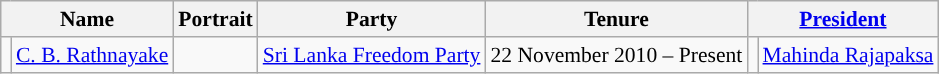<table class="wikitable" style="font-size:90%; text-align:center;">
<tr>
<th colspan="2">Name</th>
<th>Portrait</th>
<th>Party</th>
<th>Tenure</th>
<th colspan="2"><a href='#'>President</a></th>
</tr>
<tr>
<td !align="center" style="background:"></td>
<td><a href='#'>C. B. Rathnayake</a></td>
<td></td>
<td><a href='#'>Sri Lanka Freedom Party</a></td>
<td>22 November 2010 – Present</td>
<td !align="center" style="background:"></td>
<td><a href='#'>Mahinda Rajapaksa</a></td>
</tr>
</table>
